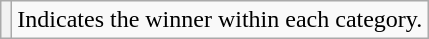<table class="wikitable plainrowheaders">
<tr>
<th align="left"></th>
<td align="left">Indicates the winner within each category.</td>
</tr>
</table>
